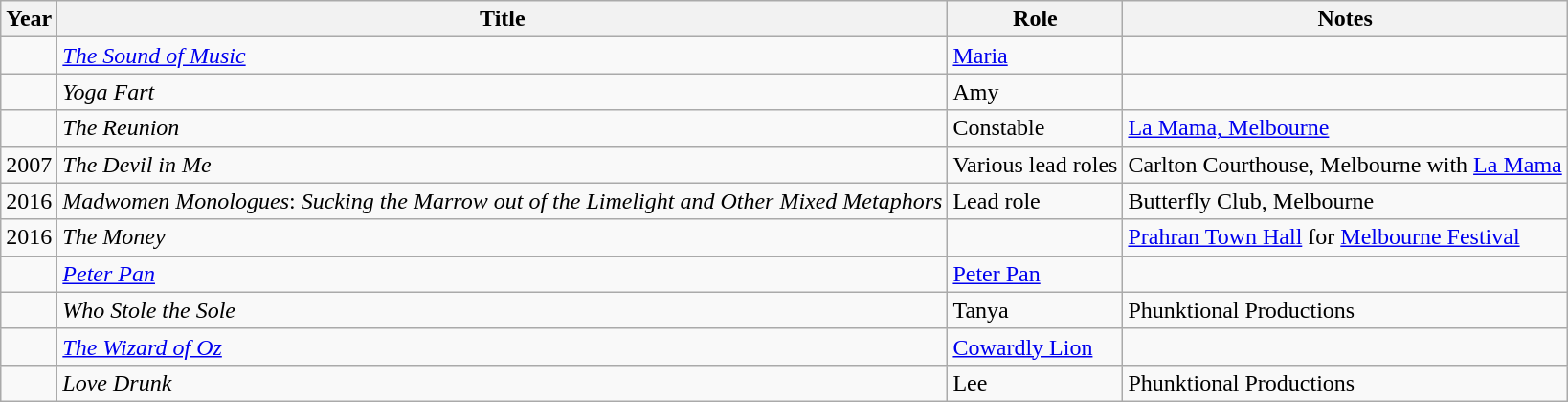<table class=wikitable>
<tr>
<th>Year</th>
<th>Title</th>
<th>Role</th>
<th>Notes</th>
</tr>
<tr>
<td></td>
<td><em><a href='#'>The Sound of Music</a></em></td>
<td><a href='#'>Maria</a></td>
<td></td>
</tr>
<tr>
<td></td>
<td><em>Yoga Fart</em></td>
<td>Amy</td>
<td></td>
</tr>
<tr>
<td></td>
<td><em>The Reunion</em></td>
<td>Constable</td>
<td><a href='#'>La Mama, Melbourne</a></td>
</tr>
<tr>
<td>2007</td>
<td><em>The Devil in Me</em></td>
<td>Various lead roles</td>
<td>Carlton Courthouse, Melbourne with <a href='#'>La Mama</a></td>
</tr>
<tr>
<td>2016</td>
<td><em>Madwomen Monologues</em>: <em>Sucking the Marrow out of the Limelight and Other Mixed Metaphors</em></td>
<td>Lead role</td>
<td>Butterfly Club, Melbourne</td>
</tr>
<tr>
<td>2016</td>
<td><em>The Money</em></td>
<td></td>
<td><a href='#'>Prahran Town Hall</a> for <a href='#'>Melbourne Festival</a></td>
</tr>
<tr>
<td></td>
<td><em><a href='#'>Peter Pan</a></em></td>
<td><a href='#'>Peter Pan</a></td>
<td></td>
</tr>
<tr>
<td></td>
<td><em>Who Stole the Sole</em></td>
<td>Tanya</td>
<td>Phunktional Productions</td>
</tr>
<tr>
<td></td>
<td><em><a href='#'>The Wizard of Oz</a></em></td>
<td><a href='#'>Cowardly Lion</a></td>
<td></td>
</tr>
<tr>
<td></td>
<td><em>Love Drunk</em></td>
<td>Lee</td>
<td>Phunktional Productions</td>
</tr>
</table>
